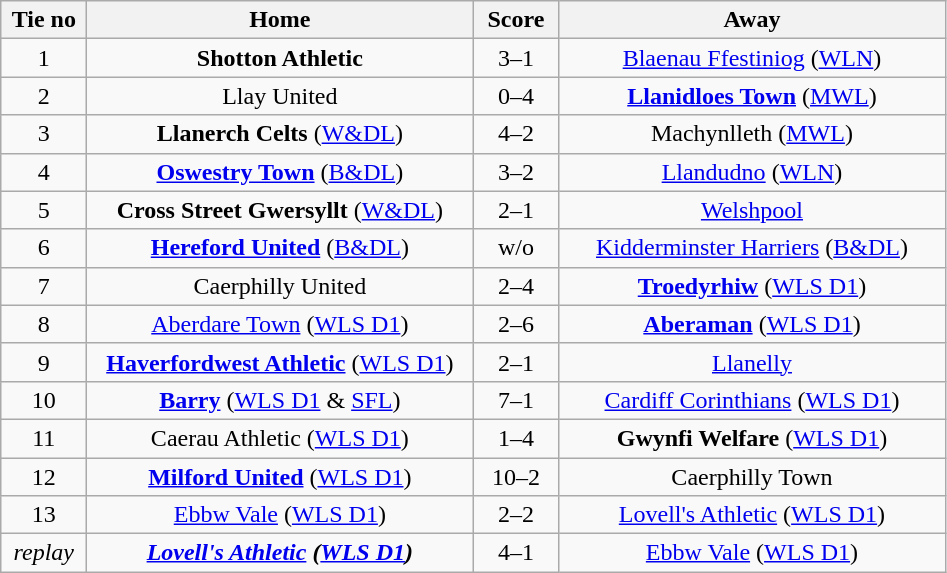<table class="wikitable" style="text-align:center">
<tr>
<th width=50>Tie no</th>
<th width=250>Home</th>
<th width=50>Score</th>
<th width=250>Away</th>
</tr>
<tr>
<td>1</td>
<td><strong>Shotton Athletic</strong></td>
<td>3–1</td>
<td><a href='#'>Blaenau Ffestiniog</a> (<a href='#'>WLN</a>)</td>
</tr>
<tr>
<td>2</td>
<td>Llay United</td>
<td>0–4</td>
<td><strong><a href='#'>Llanidloes Town</a></strong> (<a href='#'>MWL</a>)</td>
</tr>
<tr>
<td>3</td>
<td><strong>Llanerch Celts</strong> (<a href='#'>W&DL</a>)</td>
<td>4–2</td>
<td>Machynlleth (<a href='#'>MWL</a>)</td>
</tr>
<tr>
<td>4</td>
<td><strong><a href='#'>Oswestry Town</a></strong> (<a href='#'>B&DL</a>)</td>
<td>3–2</td>
<td><a href='#'>Llandudno</a> (<a href='#'>WLN</a>)</td>
</tr>
<tr>
<td>5</td>
<td><strong>Cross Street Gwersyllt</strong> (<a href='#'>W&DL</a>)</td>
<td>2–1</td>
<td><a href='#'>Welshpool</a></td>
</tr>
<tr>
<td>6</td>
<td><strong><a href='#'>Hereford United</a></strong> (<a href='#'>B&DL</a>)</td>
<td>w/o</td>
<td><a href='#'>Kidderminster Harriers</a> (<a href='#'>B&DL</a>)</td>
</tr>
<tr>
<td>7</td>
<td>Caerphilly United</td>
<td>2–4</td>
<td><strong><a href='#'>Troedyrhiw</a></strong> (<a href='#'>WLS D1</a>)</td>
</tr>
<tr>
<td>8</td>
<td><a href='#'>Aberdare Town</a> (<a href='#'>WLS D1</a>)</td>
<td>2–6</td>
<td><strong><a href='#'>Aberaman</a></strong> (<a href='#'>WLS D1</a>)</td>
</tr>
<tr>
<td>9</td>
<td><strong><a href='#'>Haverfordwest Athletic</a></strong> (<a href='#'>WLS D1</a>)</td>
<td>2–1</td>
<td><a href='#'>Llanelly</a></td>
</tr>
<tr>
<td>10</td>
<td><strong><a href='#'>Barry</a></strong> (<a href='#'>WLS D1</a> & <a href='#'>SFL</a>)</td>
<td>7–1</td>
<td><a href='#'>Cardiff Corinthians</a> (<a href='#'>WLS D1</a>)</td>
</tr>
<tr>
<td>11</td>
<td>Caerau Athletic (<a href='#'>WLS D1</a>)</td>
<td>1–4</td>
<td><strong>Gwynfi Welfare</strong> (<a href='#'>WLS D1</a>)</td>
</tr>
<tr>
<td>12</td>
<td><strong><a href='#'>Milford United</a></strong> (<a href='#'>WLS D1</a>)</td>
<td>10–2</td>
<td>Caerphilly Town</td>
</tr>
<tr>
<td>13</td>
<td><a href='#'>Ebbw Vale</a> (<a href='#'>WLS D1</a>)</td>
<td>2–2</td>
<td><a href='#'>Lovell's Athletic</a> (<a href='#'>WLS D1</a>)</td>
</tr>
<tr>
<td><em>replay</em></td>
<td><strong><em><a href='#'>Lovell's Athletic</a><strong> (<a href='#'>WLS D1</a>)<em></td>
<td></em>4–1<em></td>
<td></em><a href='#'>Ebbw Vale</a> (<a href='#'>WLS D1</a>)<em></td>
</tr>
</table>
